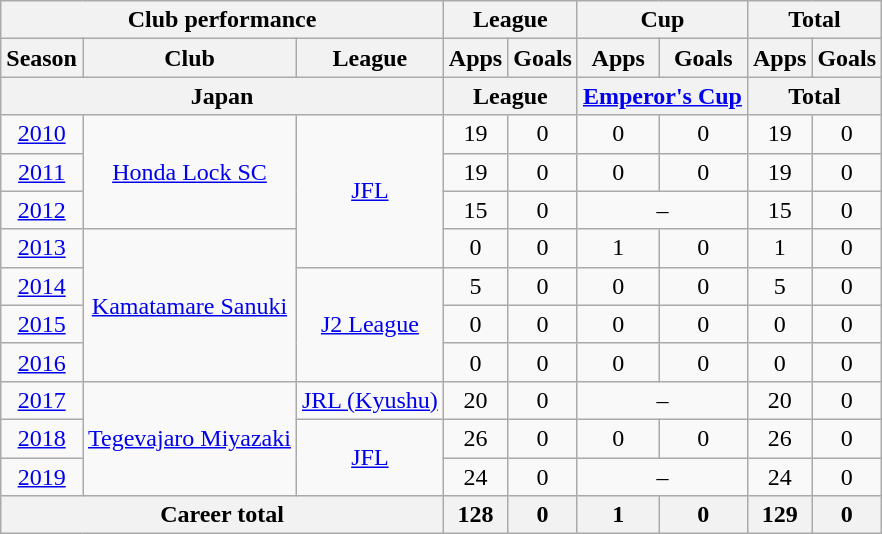<table class="wikitable" style="text-align:center">
<tr>
<th colspan=3>Club performance</th>
<th colspan=2>League</th>
<th colspan=2>Cup</th>
<th colspan=2>Total</th>
</tr>
<tr>
<th>Season</th>
<th>Club</th>
<th>League</th>
<th>Apps</th>
<th>Goals</th>
<th>Apps</th>
<th>Goals</th>
<th>Apps</th>
<th>Goals</th>
</tr>
<tr>
<th colspan=3>Japan</th>
<th colspan=2>League</th>
<th colspan=2><a href='#'>Emperor's Cup</a></th>
<th colspan=2>Total</th>
</tr>
<tr>
<td><a href='#'>2010</a></td>
<td rowspan="3"><a href='#'>Honda Lock SC</a></td>
<td rowspan="4"><a href='#'>JFL</a></td>
<td>19</td>
<td>0</td>
<td>0</td>
<td>0</td>
<td>19</td>
<td>0</td>
</tr>
<tr>
<td><a href='#'>2011</a></td>
<td>19</td>
<td>0</td>
<td>0</td>
<td>0</td>
<td>19</td>
<td>0</td>
</tr>
<tr>
<td><a href='#'>2012</a></td>
<td>15</td>
<td>0</td>
<td colspan="2">–</td>
<td>15</td>
<td>0</td>
</tr>
<tr>
<td><a href='#'>2013</a></td>
<td rowspan="4"><a href='#'>Kamatamare Sanuki</a></td>
<td>0</td>
<td>0</td>
<td>1</td>
<td>0</td>
<td>1</td>
<td>0</td>
</tr>
<tr>
<td><a href='#'>2014</a></td>
<td rowspan="3"><a href='#'>J2 League</a></td>
<td>5</td>
<td>0</td>
<td>0</td>
<td>0</td>
<td>5</td>
<td>0</td>
</tr>
<tr>
<td><a href='#'>2015</a></td>
<td>0</td>
<td>0</td>
<td>0</td>
<td>0</td>
<td>0</td>
<td>0</td>
</tr>
<tr>
<td><a href='#'>2016</a></td>
<td>0</td>
<td>0</td>
<td>0</td>
<td>0</td>
<td>0</td>
<td>0</td>
</tr>
<tr>
<td><a href='#'>2017</a></td>
<td rowspan="3"><a href='#'>Tegevajaro Miyazaki</a></td>
<td><a href='#'>JRL (Kyushu)</a></td>
<td>20</td>
<td>0</td>
<td colspan="2">–</td>
<td>20</td>
<td>0</td>
</tr>
<tr>
<td><a href='#'>2018</a></td>
<td rowspan="2"><a href='#'>JFL</a></td>
<td>26</td>
<td>0</td>
<td>0</td>
<td>0</td>
<td>26</td>
<td>0</td>
</tr>
<tr>
<td><a href='#'>2019</a></td>
<td>24</td>
<td>0</td>
<td colspan="2">–</td>
<td>24</td>
<td>0</td>
</tr>
<tr>
<th colspan=3>Career total</th>
<th>128</th>
<th>0</th>
<th>1</th>
<th>0</th>
<th>129</th>
<th>0</th>
</tr>
</table>
